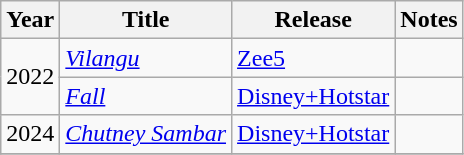<table class="wikitable" style="font-size: 100%;">
<tr>
<th>Year</th>
<th>Title</th>
<th>Release</th>
<th>Notes</th>
</tr>
<tr>
<td rowspan="2">2022</td>
<td><em><a href='#'>Vilangu</a></em></td>
<td><a href='#'>Zee5</a></td>
<td></td>
</tr>
<tr>
<td><em><a href='#'>Fall</a></em></td>
<td><a href='#'>Disney+Hotstar</a></td>
<td></td>
</tr>
<tr>
<td>2024</td>
<td><a href='#'><em>Chutney Sambar</em></a></td>
<td><a href='#'>Disney+Hotstar</a></td>
<td></td>
</tr>
<tr>
</tr>
</table>
